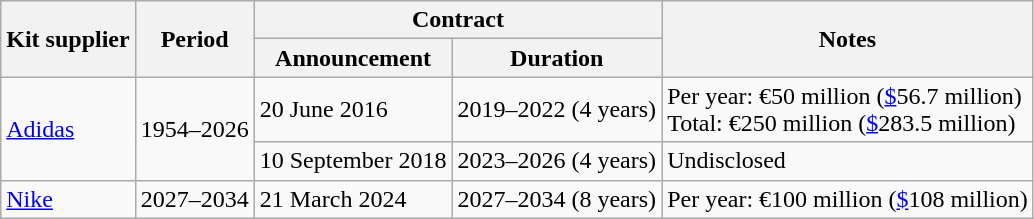<table class="wikitable" style="text-align: left;">
<tr>
<th rowspan="2">Kit supplier</th>
<th rowspan="2">Period</th>
<th colspan="2">Contract</th>
<th rowspan="2">Notes</th>
</tr>
<tr>
<th>Announcement</th>
<th>Duration</th>
</tr>
<tr>
<td rowspan="2"> <a href='#'>Adidas</a></td>
<td rowspan="2">1954–2026</td>
<td>20 June 2016</td>
<td>2019–2022 (4 years)</td>
<td>Per year: €50 million (<a href='#'>$</a>56.7 million)<br> Total: €250 million (<a href='#'>$</a>283.5 million)</td>
</tr>
<tr>
<td>10 September 2018</td>
<td>2023–2026 (4 years)</td>
<td>Undisclosed</td>
</tr>
<tr>
<td rowspan "2"> <a href='#'>Nike</a></td>
<td rowspan "2">2027–2034</td>
<td>21 March 2024</td>
<td>2027–2034 (8 years)</td>
<td>Per year: €100 million (<a href='#'>$</a>108 million)</td>
</tr>
</table>
